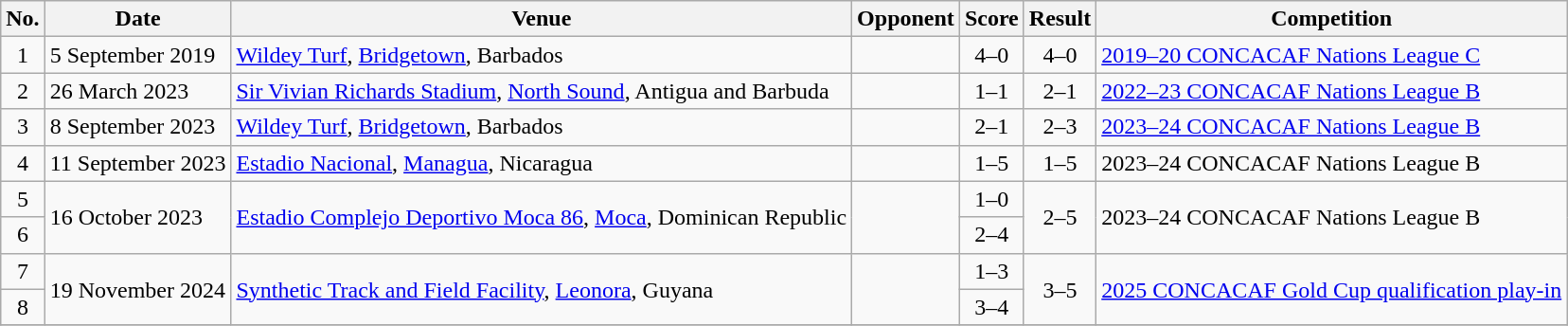<table class="wikitable sortable">
<tr>
<th scope="col">No.</th>
<th scope="col">Date</th>
<th scope="col">Venue</th>
<th scope="col">Opponent</th>
<th scope="col">Score</th>
<th scope="col">Result</th>
<th scope="col">Competition</th>
</tr>
<tr>
<td style="text-align:center">1</td>
<td>5 September 2019</td>
<td><a href='#'>Wildey Turf</a>, <a href='#'>Bridgetown</a>, Barbados</td>
<td></td>
<td style="text-align:center">4–0</td>
<td style="text-align:center">4–0</td>
<td><a href='#'>2019–20 CONCACAF Nations League C</a></td>
</tr>
<tr>
<td style="text-align:center">2</td>
<td>26 March 2023</td>
<td><a href='#'>Sir Vivian Richards Stadium</a>, <a href='#'>North Sound</a>, Antigua and Barbuda</td>
<td></td>
<td style="text-align:center">1–1</td>
<td style="text-align:center">2–1</td>
<td><a href='#'>2022–23 CONCACAF Nations League B</a></td>
</tr>
<tr>
<td style="text-align:center">3</td>
<td>8 September 2023</td>
<td><a href='#'>Wildey Turf</a>, <a href='#'>Bridgetown</a>, Barbados</td>
<td></td>
<td style="text-align:center">2–1</td>
<td style="text-align:center">2–3</td>
<td><a href='#'>2023–24 CONCACAF Nations League B</a></td>
</tr>
<tr>
<td style="text-align:center">4</td>
<td>11 September 2023</td>
<td><a href='#'>Estadio Nacional</a>, <a href='#'>Managua</a>, Nicaragua</td>
<td></td>
<td style="text-align:center">1–5</td>
<td style="text-align:center">1–5</td>
<td>2023–24 CONCACAF Nations League B</td>
</tr>
<tr>
<td style="text-align:center">5</td>
<td rowspan=2>16 October 2023</td>
<td rowspan=2><a href='#'>Estadio Complejo Deportivo Moca 86</a>, <a href='#'>Moca</a>, Dominican Republic</td>
<td rowspan=2></td>
<td style="text-align:center">1–0</td>
<td rowspan=2; style="text-align:center">2–5</td>
<td rowspan=2>2023–24 CONCACAF Nations League B</td>
</tr>
<tr>
<td style="text-align:center">6</td>
<td style="text-align:center">2–4</td>
</tr>
<tr>
<td style="text-align:center">7</td>
<td rowspan=2>19 November 2024</td>
<td rowspan=2><a href='#'>Synthetic Track and Field Facility</a>, <a href='#'>Leonora</a>, Guyana</td>
<td rowspan=2></td>
<td style="text-align:center">1–3</td>
<td rowspan=2; style="text-align:center">3–5</td>
<td rowspan=2><a href='#'>2025 CONCACAF Gold Cup qualification play-in</a></td>
</tr>
<tr>
<td style="text-align:center">8</td>
<td style="text-align:center">3–4</td>
</tr>
<tr>
</tr>
</table>
